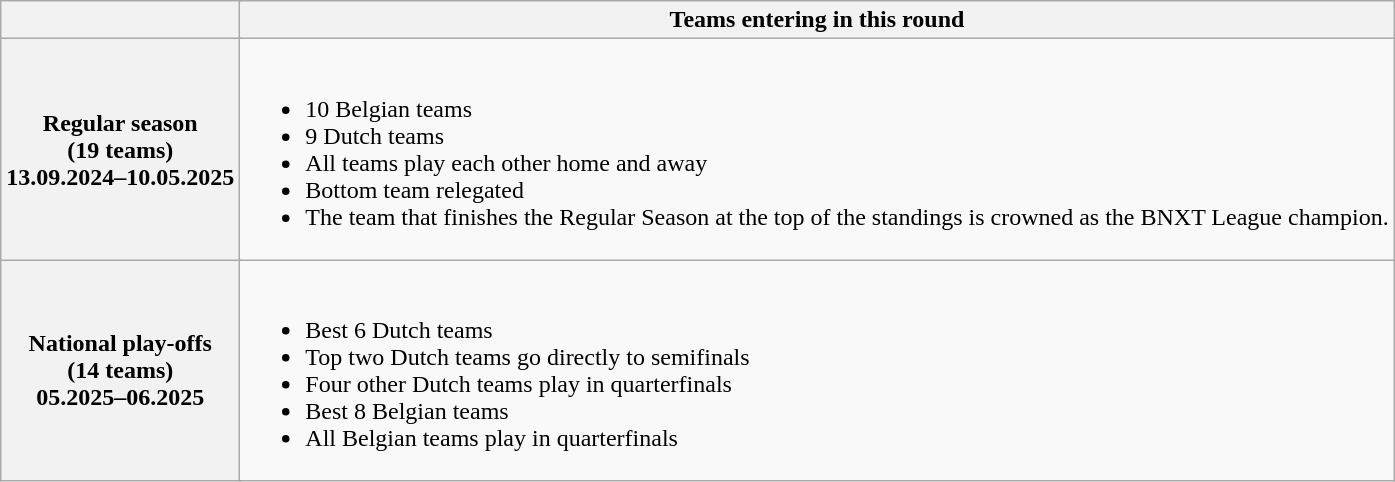<table class="wikitable">
<tr>
<th colspan=2></th>
<th>Teams entering in this round</th>
</tr>
<tr>
<th colspan=2>Regular season<br>(19 teams)<br>13.09.2024–10.05.2025</th>
<td><br><ul><li>10 Belgian teams</li><li>9 Dutch teams</li><li>All teams play each other home and away</li><li>Bottom team relegated</li><li>The team that finishes the Regular Season at the top of the standings is crowned as the BNXT League champion.</li></ul></td>
</tr>
<tr>
<th colspan=2>National play-offs<br>(14 teams)<br>05.2025–06.2025</th>
<td><br><ul><li>Best 6 Dutch teams</li><li>Top two Dutch teams go directly to semifinals</li><li>Four other Dutch teams play in quarterfinals</li><li>Best 8 Belgian teams</li><li>All Belgian teams play in quarterfinals</li></ul></td>
</tr>
</table>
